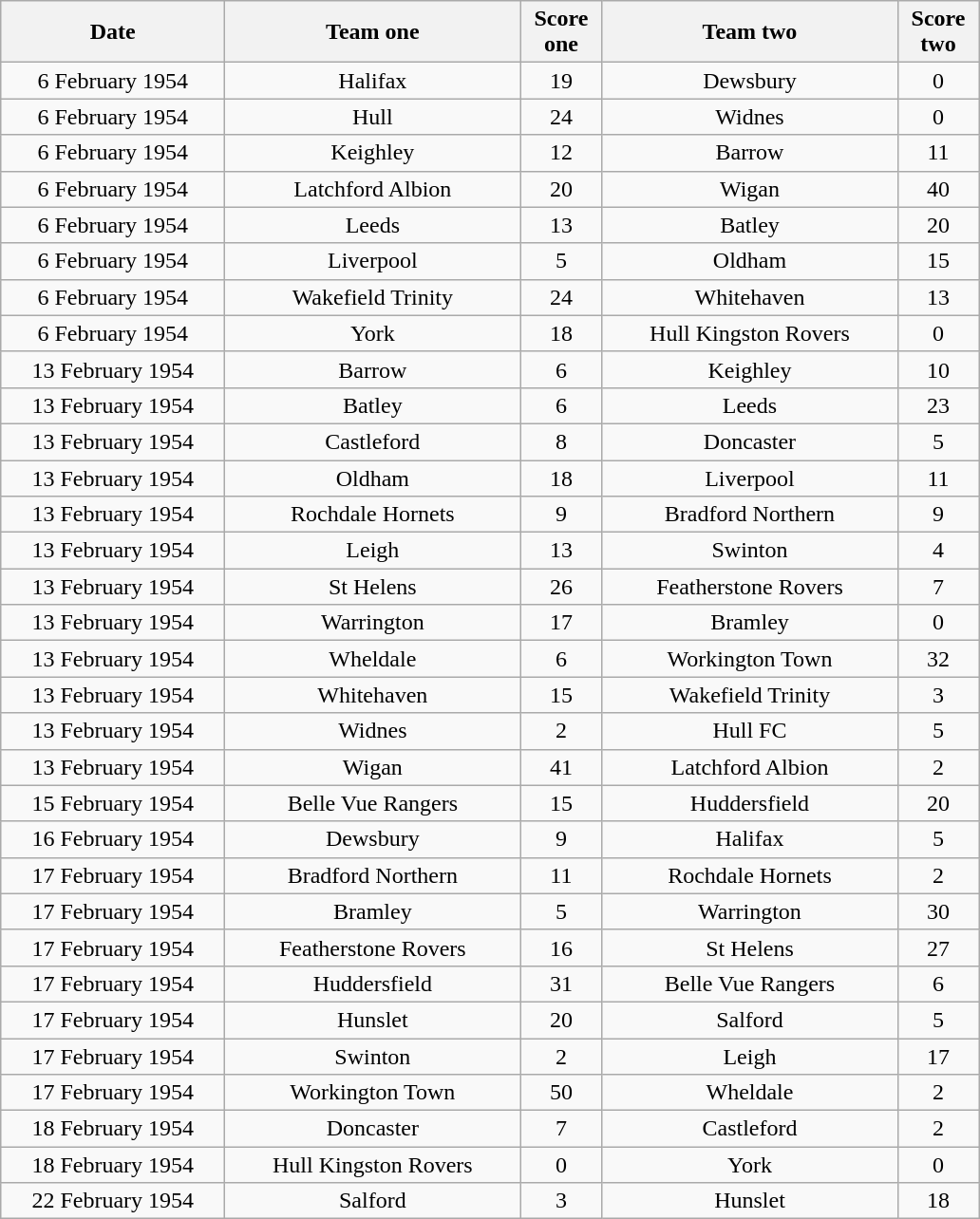<table class="wikitable" style="text-align: center">
<tr>
<th width=150>Date</th>
<th width=200>Team one</th>
<th width=50>Score one</th>
<th width=200>Team two</th>
<th width=50>Score two</th>
</tr>
<tr>
<td>6 February 1954</td>
<td>Halifax</td>
<td>19</td>
<td>Dewsbury</td>
<td>0</td>
</tr>
<tr>
<td>6 February 1954</td>
<td>Hull</td>
<td>24</td>
<td>Widnes</td>
<td>0</td>
</tr>
<tr>
<td>6 February 1954</td>
<td>Keighley</td>
<td>12</td>
<td>Barrow</td>
<td>11</td>
</tr>
<tr>
<td>6 February 1954</td>
<td>Latchford Albion</td>
<td>20</td>
<td>Wigan</td>
<td>40</td>
</tr>
<tr>
<td>6 February 1954</td>
<td>Leeds</td>
<td>13</td>
<td>Batley</td>
<td>20</td>
</tr>
<tr>
<td>6 February 1954</td>
<td>Liverpool</td>
<td>5</td>
<td>Oldham</td>
<td>15</td>
</tr>
<tr>
<td>6 February 1954</td>
<td>Wakefield Trinity</td>
<td>24</td>
<td>Whitehaven</td>
<td>13</td>
</tr>
<tr>
<td>6 February 1954</td>
<td>York</td>
<td>18</td>
<td>Hull Kingston Rovers</td>
<td>0</td>
</tr>
<tr>
<td>13 February 1954</td>
<td>Barrow</td>
<td>6</td>
<td>Keighley</td>
<td>10</td>
</tr>
<tr>
<td>13 February 1954</td>
<td>Batley</td>
<td>6</td>
<td>Leeds</td>
<td>23</td>
</tr>
<tr>
<td>13 February 1954</td>
<td>Castleford</td>
<td>8</td>
<td>Doncaster</td>
<td>5</td>
</tr>
<tr>
<td>13 February 1954</td>
<td>Oldham</td>
<td>18</td>
<td>Liverpool</td>
<td>11</td>
</tr>
<tr>
<td>13 February 1954</td>
<td>Rochdale Hornets</td>
<td>9</td>
<td>Bradford Northern</td>
<td>9</td>
</tr>
<tr>
<td>13 February 1954</td>
<td>Leigh</td>
<td>13</td>
<td>Swinton</td>
<td>4</td>
</tr>
<tr>
<td>13 February 1954</td>
<td>St Helens</td>
<td>26</td>
<td>Featherstone Rovers</td>
<td>7</td>
</tr>
<tr>
<td>13 February 1954</td>
<td>Warrington</td>
<td>17</td>
<td>Bramley</td>
<td>0</td>
</tr>
<tr>
<td>13 February 1954</td>
<td>Wheldale</td>
<td>6</td>
<td>Workington Town</td>
<td>32</td>
</tr>
<tr>
<td>13 February 1954</td>
<td>Whitehaven</td>
<td>15</td>
<td>Wakefield Trinity</td>
<td>3</td>
</tr>
<tr>
<td>13 February 1954</td>
<td>Widnes</td>
<td>2</td>
<td>Hull FC</td>
<td>5</td>
</tr>
<tr>
<td>13 February 1954</td>
<td>Wigan</td>
<td>41</td>
<td>Latchford Albion</td>
<td>2</td>
</tr>
<tr>
<td>15 February 1954</td>
<td>Belle Vue Rangers</td>
<td>15</td>
<td>Huddersfield</td>
<td>20</td>
</tr>
<tr>
<td>16 February 1954</td>
<td>Dewsbury</td>
<td>9</td>
<td>Halifax</td>
<td>5</td>
</tr>
<tr>
<td>17 February 1954</td>
<td>Bradford Northern</td>
<td>11</td>
<td>Rochdale Hornets</td>
<td>2</td>
</tr>
<tr>
<td>17 February 1954</td>
<td>Bramley</td>
<td>5</td>
<td>Warrington</td>
<td>30</td>
</tr>
<tr>
<td>17 February 1954</td>
<td>Featherstone Rovers</td>
<td>16</td>
<td>St Helens</td>
<td>27</td>
</tr>
<tr>
<td>17 February 1954</td>
<td>Huddersfield</td>
<td>31</td>
<td>Belle Vue Rangers</td>
<td>6</td>
</tr>
<tr>
<td>17 February 1954</td>
<td>Hunslet</td>
<td>20</td>
<td>Salford</td>
<td>5</td>
</tr>
<tr>
<td>17 February 1954</td>
<td>Swinton</td>
<td>2</td>
<td>Leigh</td>
<td>17</td>
</tr>
<tr>
<td>17 February 1954</td>
<td>Workington Town</td>
<td>50</td>
<td>Wheldale</td>
<td>2</td>
</tr>
<tr>
<td>18 February 1954</td>
<td>Doncaster</td>
<td>7</td>
<td>Castleford</td>
<td>2</td>
</tr>
<tr>
<td>18 February 1954</td>
<td>Hull Kingston Rovers</td>
<td>0</td>
<td>York</td>
<td>0</td>
</tr>
<tr>
<td>22 February 1954</td>
<td>Salford</td>
<td>3</td>
<td>Hunslet</td>
<td>18</td>
</tr>
</table>
